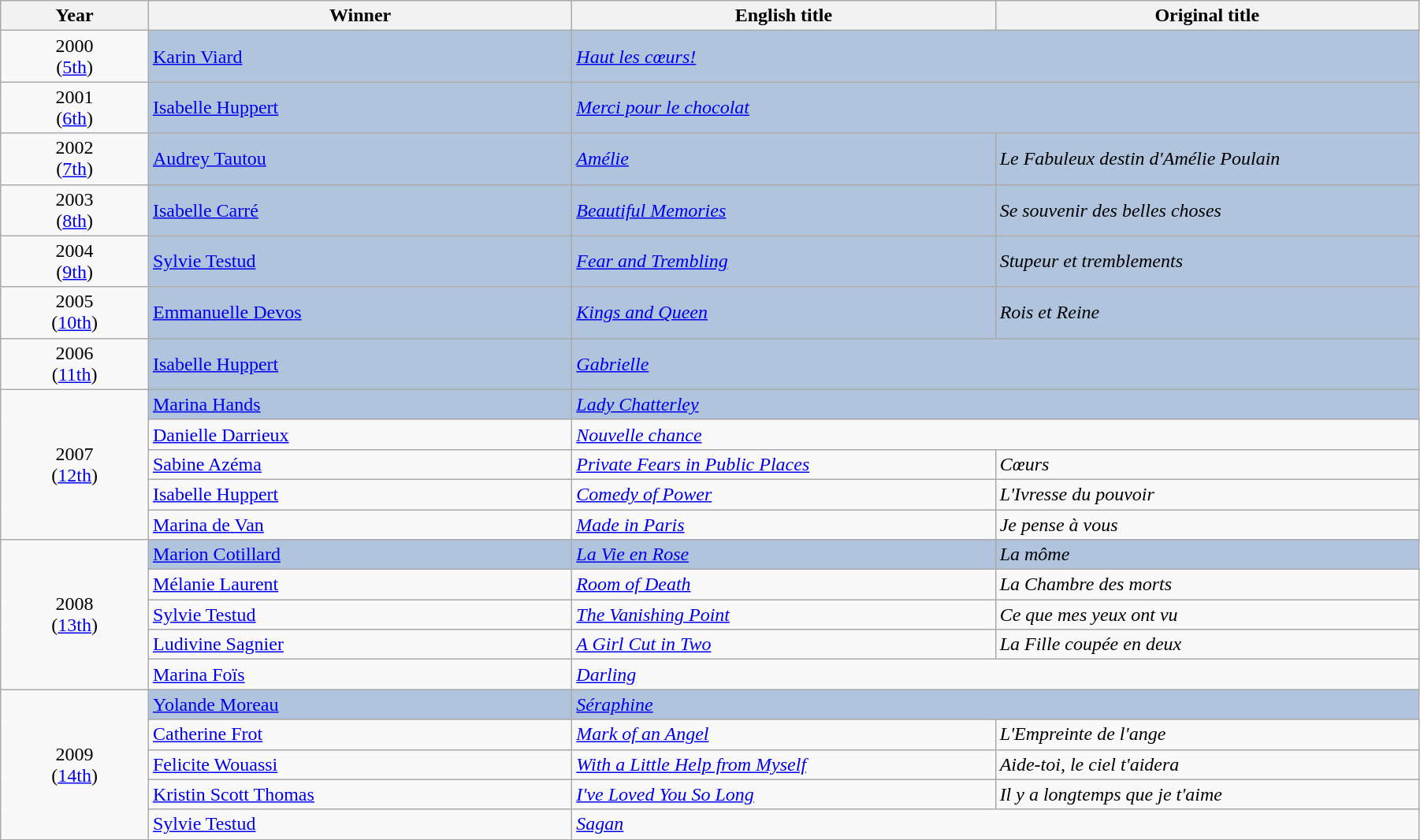<table class="wikitable" width="95%" cellpadding="5">
<tr>
<th width="100"><strong>Year</strong></th>
<th width="300"><strong>Winner</strong></th>
<th width="300"><strong>English title</strong></th>
<th width="300"><strong>Original title</strong></th>
</tr>
<tr>
<td align="center">2000<br>(<a href='#'>5th</a>)</td>
<td style="background:#B0C4DE;"><a href='#'>Karin Viard</a></td>
<td colspan="2" style="background:#B0C4DE;"><em><a href='#'>Haut les cœurs!</a></em></td>
</tr>
<tr>
<td align="center">2001<br>(<a href='#'>6th</a>)</td>
<td style="background:#B0C4DE;"><a href='#'>Isabelle Huppert</a></td>
<td colspan="2" style="background:#B0C4DE;"><em><a href='#'>Merci pour le chocolat</a></em></td>
</tr>
<tr>
<td align="center">2002<br>(<a href='#'>7th</a>)</td>
<td style="background:#B0C4DE;"><a href='#'>Audrey Tautou</a></td>
<td style="background:#B0C4DE;"><em><a href='#'>Amélie</a></em></td>
<td style="background:#B0C4DE;"><em>Le Fabuleux destin d'Amélie Poulain</em></td>
</tr>
<tr>
<td align="center">2003<br>(<a href='#'>8th</a>)</td>
<td style="background:#B0C4DE;"><a href='#'>Isabelle Carré</a></td>
<td style="background:#B0C4DE;"><em><a href='#'>Beautiful Memories</a></em></td>
<td style="background:#B0C4DE;"><em>Se souvenir des belles choses</em></td>
</tr>
<tr>
<td align="center">2004<br>(<a href='#'>9th</a>)</td>
<td style="background:#B0C4DE;"><a href='#'>Sylvie Testud</a></td>
<td style="background:#B0C4DE;"><em><a href='#'>Fear and Trembling</a></em></td>
<td style="background:#B0C4DE;"><em>Stupeur et tremblements</em></td>
</tr>
<tr>
<td align="center">2005<br>(<a href='#'>10th</a>)</td>
<td style="background:#B0C4DE;"><a href='#'>Emmanuelle Devos</a></td>
<td style="background:#B0C4DE;"><em><a href='#'>Kings and Queen</a></em></td>
<td style="background:#B0C4DE;"><em>Rois et Reine</em></td>
</tr>
<tr>
<td align="center">2006<br>(<a href='#'>11th</a>)</td>
<td style="background:#B0C4DE;"><a href='#'>Isabelle Huppert</a></td>
<td colspan="2" style="background:#B0C4DE;"><em><a href='#'>Gabrielle</a></em></td>
</tr>
<tr>
<td rowspan="5" align="center">2007<br>(<a href='#'>12th</a>)</td>
<td style="background:#B0C4DE;"><a href='#'>Marina Hands</a></td>
<td colspan="2"  style="background:#B0C4DE;"><em><a href='#'>Lady Chatterley</a></em></td>
</tr>
<tr>
<td><a href='#'>Danielle Darrieux</a></td>
<td colspan="2"><em><a href='#'>Nouvelle chance</a></em></td>
</tr>
<tr>
<td><a href='#'>Sabine Azéma</a></td>
<td><em><a href='#'>Private Fears in Public Places</a></em></td>
<td><em>Cœurs</em></td>
</tr>
<tr>
<td><a href='#'>Isabelle Huppert</a></td>
<td><em><a href='#'>Comedy of Power</a></em></td>
<td><em>L'Ivresse du pouvoir</em></td>
</tr>
<tr>
<td><a href='#'>Marina de Van</a></td>
<td><em><a href='#'>Made in Paris</a></em></td>
<td><em>Je pense à vous</em></td>
</tr>
<tr>
<td rowspan="5" align="center">2008<br>(<a href='#'>13th</a>)</td>
<td style="background:#B0C4DE;"><a href='#'>Marion Cotillard</a></td>
<td style="background:#B0C4DE;"><em><a href='#'>La Vie en Rose</a></em></td>
<td style="background:#B0C4DE;"><em>La môme</em></td>
</tr>
<tr>
<td><a href='#'>Mélanie Laurent</a></td>
<td><em><a href='#'>Room of Death</a></em></td>
<td><em>La Chambre des morts</em></td>
</tr>
<tr>
<td><a href='#'>Sylvie Testud</a></td>
<td><em><a href='#'>The Vanishing Point</a></em></td>
<td><em>Ce que mes yeux ont vu</em></td>
</tr>
<tr>
<td><a href='#'>Ludivine Sagnier</a></td>
<td><em><a href='#'>A Girl Cut in Two</a></em></td>
<td><em>La Fille coupée en deux</em></td>
</tr>
<tr>
<td><a href='#'>Marina Foïs</a></td>
<td colspan="2"><em><a href='#'>Darling</a></em></td>
</tr>
<tr>
<td rowspan="5" align="center">2009<br>(<a href='#'>14th</a>)</td>
<td style="background:#B0C4DE;"><a href='#'>Yolande Moreau</a></td>
<td colspan="2" style="background:#B0C4DE;"><em><a href='#'>Séraphine</a></em></td>
</tr>
<tr>
<td><a href='#'>Catherine Frot</a></td>
<td><em><a href='#'>Mark of an Angel</a></em></td>
<td><em>L'Empreinte de l'ange</em></td>
</tr>
<tr>
<td><a href='#'>Felicite Wouassi</a></td>
<td><em><a href='#'>With a Little Help from Myself</a></em></td>
<td><em>Aide-toi, le ciel t'aidera</em></td>
</tr>
<tr>
<td><a href='#'>Kristin Scott Thomas</a></td>
<td><em><a href='#'>I've Loved You So Long</a></em></td>
<td><em>Il y a longtemps que je t'aime</em></td>
</tr>
<tr>
<td><a href='#'>Sylvie Testud</a></td>
<td colspan="2"><em><a href='#'>Sagan</a></em></td>
</tr>
<tr>
</tr>
</table>
